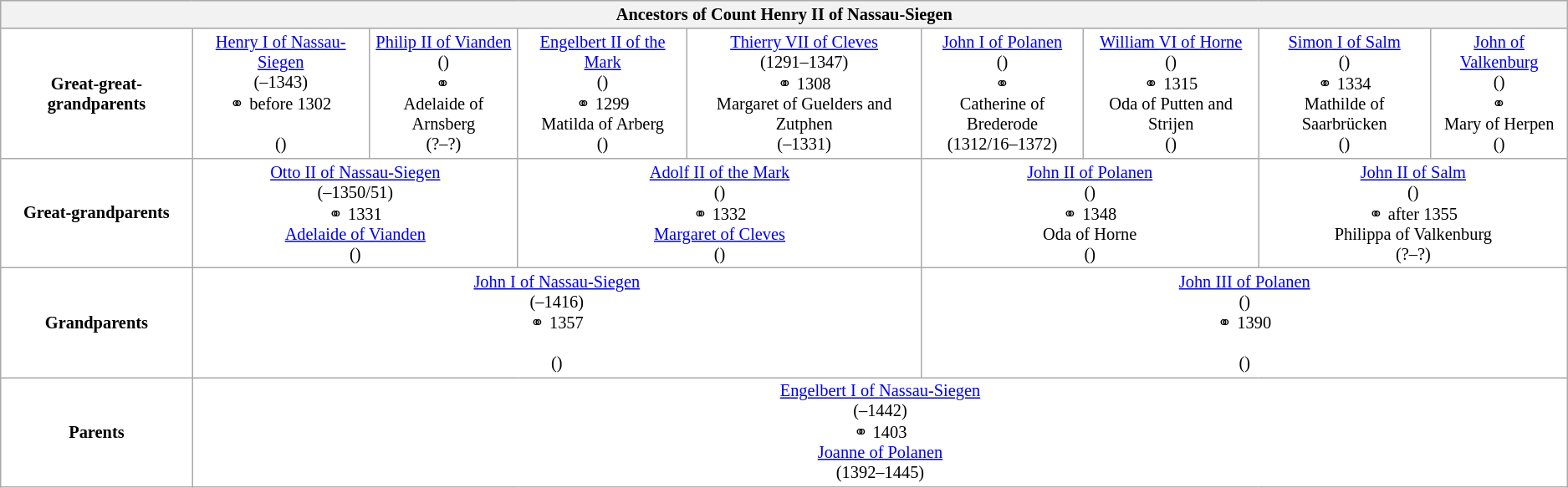<table class="wikitable" style="background:#FFFFFF; font-size:85%; text-align:center">
<tr bgcolor="#E0E0E0">
<th colspan="9">Ancestors of Count Henry II of Nassau-Siegen</th>
</tr>
<tr>
<td><strong>Great-great-grandparents</strong></td>
<td colspan="1"><a href='#'>Henry I of Nassau-Siegen</a><br>(–1343)<br>⚭ before 1302<br><br>()</td>
<td colspan="1"><a href='#'>Philip II of Vianden</a><br>()<br>⚭<br>Adelaide of Arnsberg<br>(?–?)</td>
<td colspan="1"><a href='#'>Engelbert&nbsp;II of the Mark</a><br>()<br>⚭ 1299<br>Matilda of Arberg<br>()</td>
<td colspan="1"><a href='#'>Thierry VII of Cleves</a><br>(1291–1347)<br>⚭ 1308<br>Margaret of Guelders and Zutphen<br>(–1331)</td>
<td colspan="1"><a href='#'>John I of Polanen</a><br>()<br>⚭<br>Catherine of Brederode<br>(1312/16–1372)</td>
<td colspan="1"><a href='#'>William VI of Horne</a><br>()<br>⚭ 1315<br>Oda of Putten and Strijen<br>()</td>
<td colspan="1"><a href='#'>Simon I of Salm</a><br>()<br>⚭ 1334<br>Mathilde of Saarbrücken<br>()</td>
<td colspan="1"><a href='#'>John of Valkenburg</a><br>()<br>⚭<br>Mary of Herpen<br>()</td>
</tr>
<tr>
<td><strong>Great-grandparents</strong></td>
<td colspan="2"><a href='#'>Otto II of Nassau-Siegen</a><br>(–1350/51)<br>⚭ 1331<br><a href='#'>Adelaide of Vianden</a><br>()</td>
<td colspan="2"><a href='#'>Adolf II of the Mark</a><br>()<br>⚭ 1332<br><a href='#'>Margaret of Cleves</a><br>()</td>
<td colspan="2"><a href='#'>John II of Polanen</a><br>()<br>⚭ 1348<br>Oda of Horne<br>()</td>
<td colspan="2"><a href='#'>John II of Salm</a><br>()<br>⚭ after 1355<br>Philippa of Valkenburg<br>(?–?)</td>
</tr>
<tr>
<td><strong>Grandparents</strong></td>
<td colspan="4"><a href='#'>John I of Nassau-Siegen</a><br>(–1416)<br>⚭ 1357<br><br>()</td>
<td colspan="4"><a href='#'>John III of Polanen</a><br>()<br>⚭ 1390<br><br>()</td>
</tr>
<tr>
<td><strong>Parents</strong></td>
<td colspan="8"><a href='#'>Engelbert I of Nassau-Siegen</a><br>(–1442)<br>⚭ 1403<br><a href='#'>Joanne of Polanen</a><br>(1392–1445)</td>
</tr>
</table>
